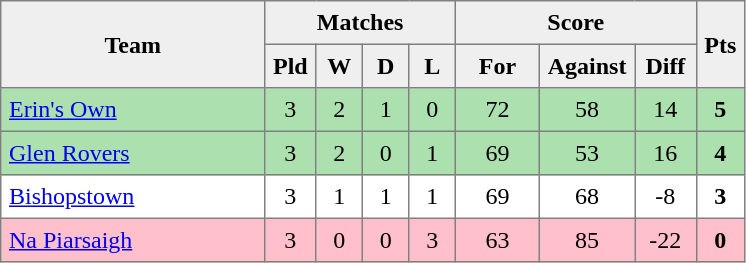<table style=border-collapse:collapse border=1 cellspacing=0 cellpadding=5>
<tr align=center bgcolor=#efefef>
<th rowspan=2 width=165>Team</th>
<th colspan=4>Matches</th>
<th colspan=3>Score</th>
<th rowspan=2width=20>Pts</th>
</tr>
<tr align=center bgcolor=#efefef>
<th width=20>Pld</th>
<th width=20>W</th>
<th width=20>D</th>
<th width=20>L</th>
<th width=45>For</th>
<th width=45>Against</th>
<th width=30>Diff</th>
</tr>
<tr align=center style="background:#ACE1AF;">
<td style="text-align:left;"><a href='#'>Erin's Own</a></td>
<td>3</td>
<td>2</td>
<td>1</td>
<td>0</td>
<td>72</td>
<td>58</td>
<td>14</td>
<td><strong>5</strong></td>
</tr>
<tr align=center style="background:#ACE1AF;">
<td style="text-align:left;"><a href='#'>Glen Rovers</a></td>
<td>3</td>
<td>2</td>
<td>0</td>
<td>1</td>
<td>69</td>
<td>53</td>
<td>16</td>
<td><strong>4</strong></td>
</tr>
<tr align=center>
<td style="text-align:left;"><a href='#'>Bishopstown</a></td>
<td>3</td>
<td>1</td>
<td>1</td>
<td>1</td>
<td>69</td>
<td>68</td>
<td>-8</td>
<td><strong>3</strong></td>
</tr>
<tr align=center style="background:#FFC0CB;">
<td style="text-align:left;"><a href='#'>Na Piarsaigh</a></td>
<td>3</td>
<td>0</td>
<td>0</td>
<td>3</td>
<td>63</td>
<td>85</td>
<td>-22</td>
<td><strong>0</strong></td>
</tr>
</table>
